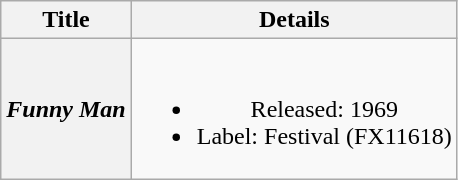<table class="wikitable plainrowheaders" style="text-align:center;" border="1">
<tr>
<th scope="col">Title</th>
<th scope="col">Details</th>
</tr>
<tr>
<th scope="row"><em>Funny Man</em></th>
<td><br><ul><li>Released: 1969</li><li>Label: Festival (FX11618)</li></ul></td>
</tr>
</table>
